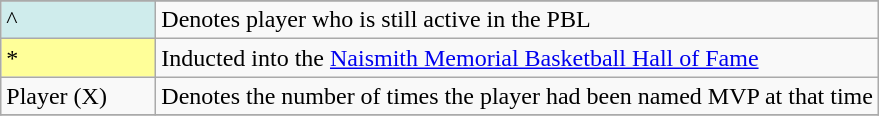<table class="wikitable">
<tr>
</tr>
<tr>
<td style="background-color:#CFECEC; border:1px solid #aaaaaa; width:6em">^</td>
<td>Denotes player who is still active in the PBL</td>
</tr>
<tr>
<td style="background-color:#FFFF99; border:1px solid #aaaaaa; width:6em">*</td>
<td>Inducted into the <a href='#'>Naismith Memorial Basketball Hall of Fame</a></td>
</tr>
<tr>
<td>Player (X)</td>
<td>Denotes the number of times the player had been named MVP at that time</td>
</tr>
<tr>
</tr>
</table>
